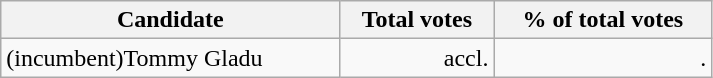<table class="wikitable" width="475">
<tr>
<th align="left">Candidate</th>
<th align="right">Total votes</th>
<th align="right">% of total votes</th>
</tr>
<tr>
<td align="left">(incumbent)Tommy Gladu</td>
<td align="right">accl.</td>
<td align="right">.</td>
</tr>
</table>
